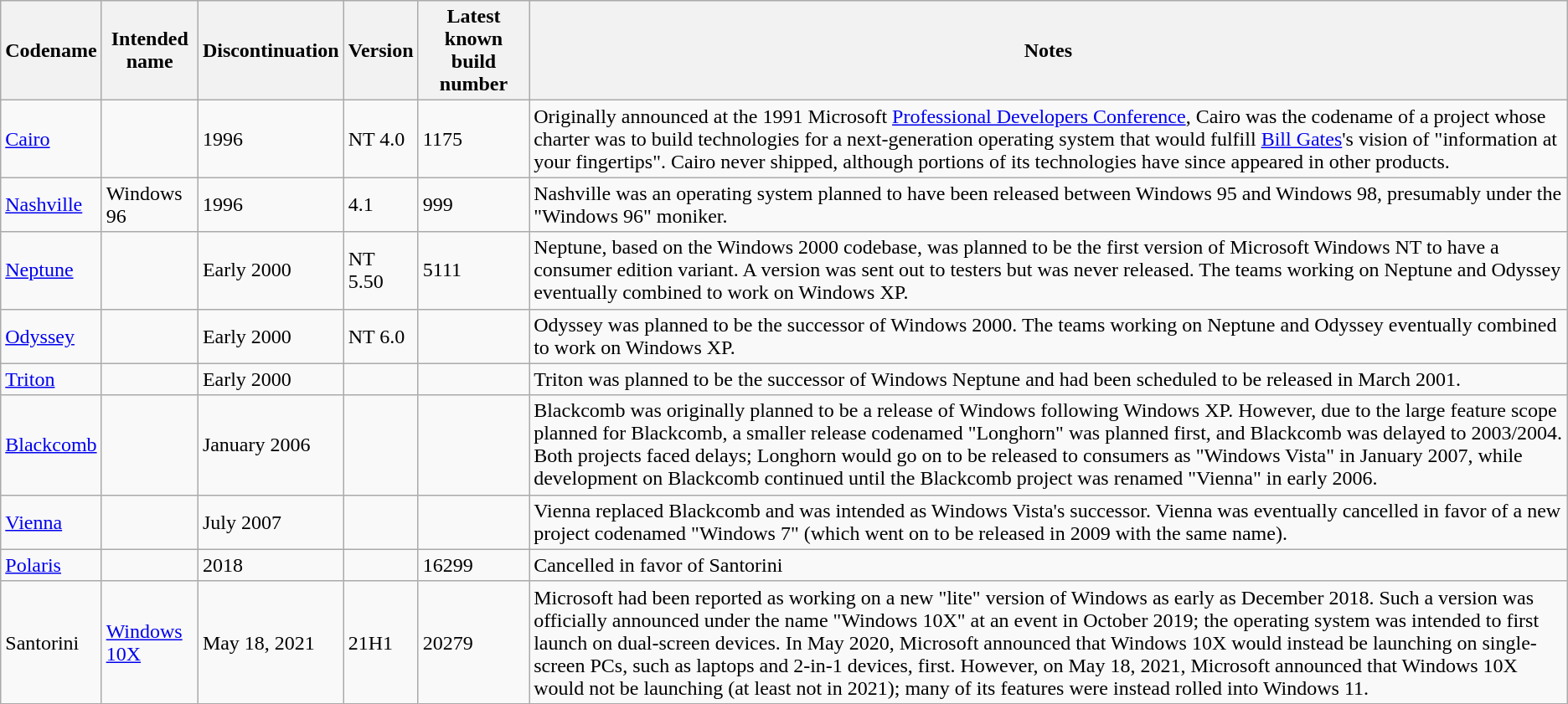<table class="wikitable sortable">
<tr>
<th>Codename</th>
<th>Intended name</th>
<th>Discontinuation</th>
<th>Version</th>
<th>Latest known build number</th>
<th>Notes</th>
</tr>
<tr>
<td><a href='#'>Cairo</a></td>
<td></td>
<td>1996</td>
<td>NT 4.0</td>
<td>1175</td>
<td>Originally announced at the 1991 Microsoft <a href='#'>Professional Developers Conference</a>, Cairo was the codename of a project whose charter was to build technologies for a next-generation operating system that would fulfill <a href='#'>Bill Gates</a>'s vision of "information at your fingertips". Cairo never shipped, although portions of its technologies have since appeared in other products.</td>
</tr>
<tr>
<td><a href='#'>Nashville</a></td>
<td>Windows 96</td>
<td>1996</td>
<td>4.1</td>
<td>999</td>
<td>Nashville was an operating system planned to have been released between Windows 95 and Windows 98, presumably under the "Windows 96" moniker.</td>
</tr>
<tr>
<td><a href='#'>Neptune</a></td>
<td></td>
<td>Early 2000</td>
<td>NT 5.50</td>
<td>5111</td>
<td>Neptune, based on the Windows 2000 codebase, was planned to be the first version of Microsoft Windows NT to have a consumer edition variant. A version was sent out to testers but was never released. The teams working on Neptune and Odyssey eventually combined to work on Windows XP.</td>
</tr>
<tr>
<td><a href='#'>Odyssey</a></td>
<td></td>
<td>Early 2000</td>
<td>NT 6.0</td>
<td></td>
<td>Odyssey was planned to be the successor of Windows 2000. The teams working on Neptune and Odyssey eventually combined to work on Windows XP.</td>
</tr>
<tr>
<td><a href='#'>Triton</a></td>
<td></td>
<td>Early 2000</td>
<td></td>
<td></td>
<td>Triton was planned to be the successor of Windows Neptune and had been scheduled to be released in March 2001.</td>
</tr>
<tr>
<td><a href='#'>Blackcomb</a></td>
<td></td>
<td>January 2006</td>
<td></td>
<td></td>
<td>Blackcomb was originally planned to be a release of Windows following Windows XP. However, due to the large feature scope planned for Blackcomb, a smaller release codenamed "Longhorn" was planned first, and Blackcomb was delayed to 2003/2004. Both projects faced delays; Longhorn would go on to be released to consumers as "Windows Vista" in January 2007, while development on Blackcomb continued until the Blackcomb project was renamed "Vienna" in early 2006.</td>
</tr>
<tr>
<td><a href='#'>Vienna</a></td>
<td></td>
<td>July 2007</td>
<td></td>
<td></td>
<td>Vienna replaced Blackcomb and was intended as Windows Vista's successor. Vienna was eventually cancelled in favor of a new project codenamed "Windows 7" (which went on to be released in 2009 with the same name).</td>
</tr>
<tr>
<td><a href='#'>Polaris</a></td>
<td></td>
<td>2018</td>
<td></td>
<td>16299</td>
<td>Cancelled in favor of Santorini</td>
</tr>
<tr>
<td>Santorini</td>
<td><a href='#'>Windows 10X</a></td>
<td>May 18, 2021</td>
<td>21H1</td>
<td>20279</td>
<td>Microsoft had been reported as working on a new "lite" version of Windows as early as December 2018. Such a version was officially announced under the name "Windows 10X" at an event in October 2019; the operating system was intended to first launch on dual-screen devices. In May 2020, Microsoft announced that Windows 10X would instead be launching on single-screen PCs, such as laptops and 2-in-1 devices, first. However, on May 18, 2021, Microsoft announced that Windows 10X would not be launching (at least not in 2021); many of its features were instead rolled into Windows 11.</td>
</tr>
</table>
